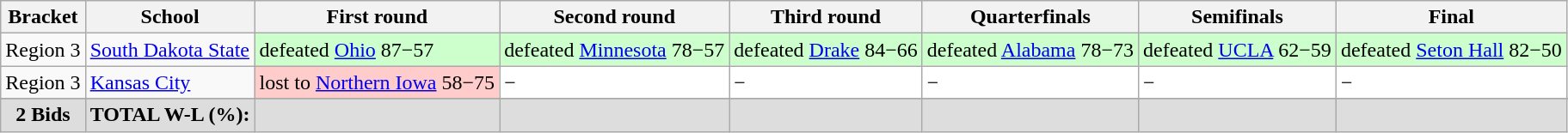<table class="sortable wikitable" style="white-space:nowrap; font-size:100%;">
<tr>
<th>Bracket</th>
<th>School</th>
<th>First round</th>
<th>Second round</th>
<th>Third round</th>
<th>Quarterfinals</th>
<th>Semifinals</th>
<th>Final</th>
</tr>
<tr>
<td>Region 3</td>
<td><a href='#'>South Dakota State</a></td>
<td style="background:#cfc;">defeated <a href='#'>Ohio</a> 87−57</td>
<td style="background:#cfc;">defeated <a href='#'>Minnesota</a> 78−57</td>
<td style="background:#cfc;">defeated <a href='#'>Drake</a> 84−66</td>
<td style="background:#cfc;">defeated <a href='#'>Alabama</a> 78−73</td>
<td style="background:#cfc;">defeated <a href='#'>UCLA</a> 62−59</td>
<td style="background:#cfc;">defeated <a href='#'>Seton Hall</a> 82−50</td>
</tr>
<tr>
<td>Region 3</td>
<td><a href='#'>Kansas City</a></td>
<td style="background:#fcc;">lost to <a href='#'>Northern Iowa</a> 58−75</td>
<td style="background:#fff;">−</td>
<td style="background:#fff;">−</td>
<td style="background:#fff;">−</td>
<td style="background:#fff;">−</td>
<td style="background:#fff;">−</td>
</tr>
<tr>
</tr>
<tr class="sortbottom" style="text-align:center; background:#ddd;">
<td><strong>2 Bids</strong></td>
<td><strong>TOTAL W-L (%):</strong> </td>
<td></td>
<td></td>
<td></td>
<td></td>
<td></td>
<td></td>
</tr>
</table>
